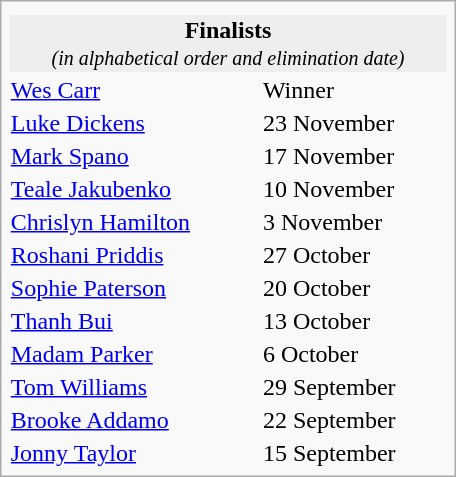<table class=infobox style="width:19em">
<tr>
<td colspan=2 align="center"></td>
</tr>
<tr>
<td colspan=2 style="background:#eeeeee; text-align:center"><strong>Finalists</strong><br><small><em>(in alphabetical order and elimination date)</em></small></td>
</tr>
<tr>
<td><a href='#'>Wes Carr</a></td>
<td>Winner</td>
</tr>
<tr>
<td><a href='#'>Luke Dickens</a></td>
<td>23 November</td>
</tr>
<tr>
<td><a href='#'>Mark Spano</a></td>
<td>17 November</td>
</tr>
<tr>
<td><a href='#'>Teale Jakubenko</a></td>
<td>10 November</td>
</tr>
<tr>
<td><a href='#'>Chrislyn Hamilton</a></td>
<td>3 November</td>
</tr>
<tr>
<td><a href='#'>Roshani Priddis</a></td>
<td>27 October</td>
</tr>
<tr>
<td><a href='#'>Sophie Paterson</a></td>
<td>20 October</td>
</tr>
<tr>
<td><a href='#'>Thanh Bui</a></td>
<td>13 October</td>
</tr>
<tr>
<td><a href='#'>Madam Parker</a></td>
<td>6 October</td>
</tr>
<tr>
<td><a href='#'>Tom Williams</a></td>
<td>29 September</td>
</tr>
<tr>
<td><a href='#'>Brooke Addamo</a></td>
<td>22 September</td>
</tr>
<tr>
<td><a href='#'>Jonny Taylor</a></td>
<td>15 September</td>
</tr>
</table>
